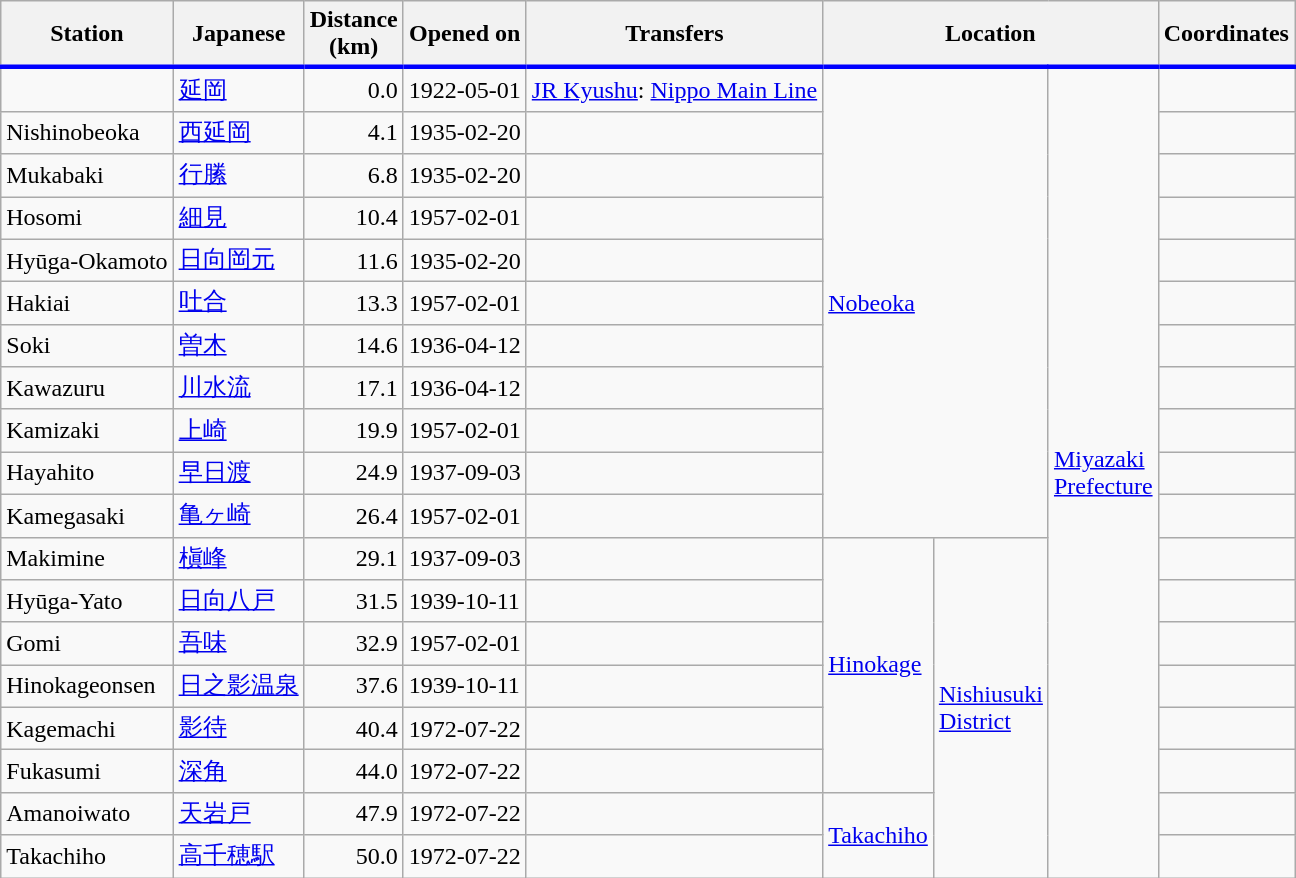<table class="wikitable" rules="all">
<tr>
<th style="border-bottom:3px solid #00f;">Station</th>
<th style="border-bottom:3px solid #00f;">Japanese</th>
<th style="border-bottom:3px solid #00f;">Distance<br>(km)</th>
<th style="border-bottom:3px solid #00f;">Opened on</th>
<th style="border-bottom:3px solid #00f;">Transfers</th>
<th colspan="3" style="border-bottom:3px solid #00f;">Location</th>
<th style="border-bottom:3px solid #00f;">Coordinates</th>
</tr>
<tr>
<td></td>
<td><a href='#'>延岡</a></td>
<td align=right>0.0</td>
<td>1922-05-01</td>
<td><a href='#'>JR Kyushu</a>: <a href='#'>Nippo Main Line</a></td>
<td rowspan="11" colspan="2"><a href='#'>Nobeoka</a></td>
<td rowspan="19" text-align:center"><a href='#'>Miyazaki<br>Prefecture</a></td>
<td></td>
</tr>
<tr>
<td>Nishinobeoka</td>
<td><a href='#'>西延岡</a></td>
<td align=right>4.1</td>
<td>1935-02-20</td>
<td> </td>
<td></td>
</tr>
<tr>
<td>Mukabaki</td>
<td><a href='#'>行縢</a></td>
<td align=right>6.8</td>
<td>1935-02-20</td>
<td> </td>
<td></td>
</tr>
<tr>
<td>Hosomi</td>
<td><a href='#'>細見</a></td>
<td align=right>10.4</td>
<td>1957-02-01</td>
<td> </td>
<td></td>
</tr>
<tr>
<td>Hyūga-Okamoto</td>
<td><a href='#'>日向岡元</a></td>
<td align=right>11.6</td>
<td>1935-02-20</td>
<td> </td>
<td></td>
</tr>
<tr>
<td>Hakiai</td>
<td><a href='#'>吐合</a></td>
<td align=right>13.3</td>
<td>1957-02-01</td>
<td> </td>
<td></td>
</tr>
<tr>
<td>Soki</td>
<td><a href='#'>曽木</a></td>
<td align=right>14.6</td>
<td>1936-04-12</td>
<td> </td>
<td></td>
</tr>
<tr>
<td>Kawazuru</td>
<td><a href='#'>川水流</a></td>
<td align=right>17.1</td>
<td>1936-04-12</td>
<td> </td>
<td></td>
</tr>
<tr>
<td>Kamizaki</td>
<td><a href='#'>上崎</a></td>
<td align=right>19.9</td>
<td>1957-02-01</td>
<td> </td>
<td></td>
</tr>
<tr>
<td>Hayahito</td>
<td><a href='#'>早日渡</a></td>
<td align=right>24.9</td>
<td>1937-09-03</td>
<td> </td>
<td></td>
</tr>
<tr>
<td>Kamegasaki</td>
<td><a href='#'>亀ヶ崎</a></td>
<td align=right>26.4</td>
<td>1957-02-01</td>
<td> </td>
<td></td>
</tr>
<tr>
<td>Makimine</td>
<td><a href='#'>槇峰</a></td>
<td align=right>29.1</td>
<td>1937-09-03</td>
<td> </td>
<td rowspan="6"><a href='#'>Hinokage</a></td>
<td rowspan="8"><a href='#'>Nishiusuki<br>District</a></td>
<td></td>
</tr>
<tr>
<td>Hyūga-Yato</td>
<td><a href='#'>日向八戸</a></td>
<td align=right>31.5</td>
<td>1939-10-11</td>
<td> </td>
<td></td>
</tr>
<tr>
<td>Gomi</td>
<td><a href='#'>吾味</a></td>
<td align=right>32.9</td>
<td>1957-02-01</td>
<td> </td>
<td></td>
</tr>
<tr>
<td>Hinokageonsen</td>
<td><a href='#'>日之影温泉</a></td>
<td align=right>37.6</td>
<td>1939-10-11</td>
<td> </td>
<td></td>
</tr>
<tr>
<td>Kagemachi</td>
<td><a href='#'>影待</a></td>
<td align=right>40.4</td>
<td>1972-07-22</td>
<td> </td>
<td></td>
</tr>
<tr>
<td>Fukasumi</td>
<td><a href='#'>深角</a></td>
<td align=right>44.0</td>
<td>1972-07-22</td>
<td> </td>
<td></td>
</tr>
<tr>
<td>Amanoiwato</td>
<td><a href='#'>天岩戸</a></td>
<td align=right>47.9</td>
<td>1972-07-22</td>
<td> </td>
<td rowspan="2"><a href='#'>Takachiho</a></td>
<td></td>
</tr>
<tr>
<td>Takachiho</td>
<td><a href='#'>高千穂駅</a></td>
<td align=right>50.0</td>
<td>1972-07-22</td>
<td> </td>
<td></td>
</tr>
</table>
